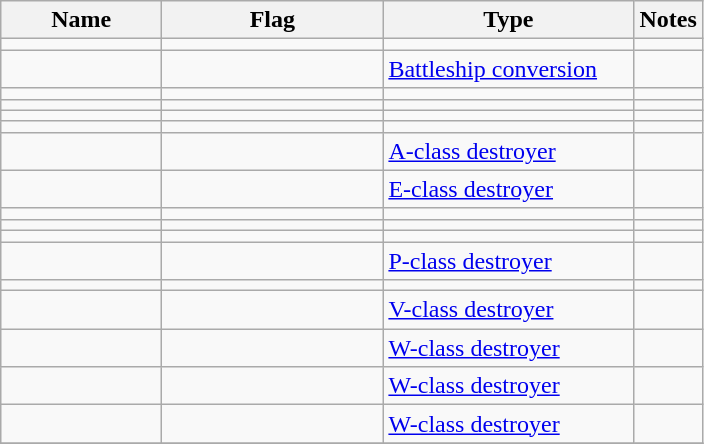<table class="wikitable sortable">
<tr>
<th scope="col" width="100px">Name</th>
<th scope="col" width="140px">Flag</th>
<th scope="col" width="160px">Type</th>
<th>Notes</th>
</tr>
<tr>
<td align="left"></td>
<td align="left"></td>
<td align="left"></td>
<td align="left"></td>
</tr>
<tr>
<td align="left"></td>
<td align="left"></td>
<td align="left"><a href='#'>Battleship conversion</a></td>
<td align="left"></td>
</tr>
<tr>
<td align="left"></td>
<td align="left"></td>
<td align="left"></td>
<td align="left"></td>
</tr>
<tr>
<td align="left"></td>
<td align="left"></td>
<td align="left"></td>
<td align="left"></td>
</tr>
<tr>
<td align="left"></td>
<td align="left"></td>
<td align="left"></td>
<td align="left"></td>
</tr>
<tr>
<td align="left"></td>
<td align="left"></td>
<td align="left"></td>
<td align="left"></td>
</tr>
<tr>
<td align="left"></td>
<td align="left"></td>
<td align="left"><a href='#'>A-class destroyer</a></td>
<td align="left"></td>
</tr>
<tr>
<td align="left"></td>
<td align="left"></td>
<td align="left"><a href='#'>E-class destroyer</a></td>
<td align="left"></td>
</tr>
<tr>
<td align="left"></td>
<td align="left"></td>
<td align="left"></td>
<td align="left"></td>
</tr>
<tr>
<td align="left"></td>
<td align="left"></td>
<td align="left"></td>
<td align="left"></td>
</tr>
<tr>
<td align="left"></td>
<td align="left"></td>
<td align="left"></td>
<td align="left"></td>
</tr>
<tr>
<td align="left"></td>
<td align="left"></td>
<td align="left"><a href='#'>P-class destroyer</a></td>
<td align="left"></td>
</tr>
<tr>
<td align="left"></td>
<td align="left"></td>
<td align="left"></td>
<td align="left"></td>
</tr>
<tr>
<td align="left"></td>
<td align="left"></td>
<td align="left"><a href='#'>V-class destroyer</a></td>
<td align="left"></td>
</tr>
<tr>
<td align="left"></td>
<td align="left"></td>
<td align="left"><a href='#'>W-class destroyer</a></td>
<td align="left"></td>
</tr>
<tr>
<td align="left"></td>
<td align="left"></td>
<td align="left"><a href='#'>W-class destroyer</a></td>
<td align="left"></td>
</tr>
<tr>
<td align="left"></td>
<td align="left"></td>
<td align="left"><a href='#'>W-class destroyer</a></td>
<td align="left"></td>
</tr>
<tr>
</tr>
</table>
